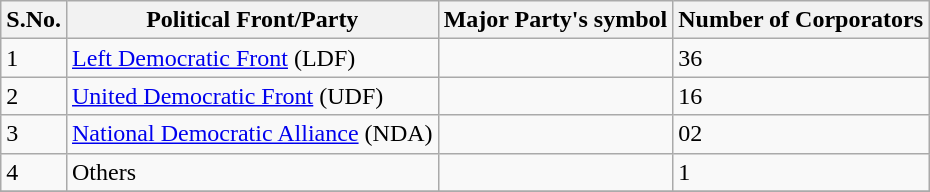<table class="sortable wikitable">
<tr>
<th>S.No.</th>
<th>Political Front/Party</th>
<th>Major Party's symbol</th>
<th>Number of Corporators</th>
</tr>
<tr>
<td>1</td>
<td><a href='#'>Left Democratic Front</a> (LDF)</td>
<td></td>
<td>36</td>
</tr>
<tr>
<td>2</td>
<td><a href='#'>United Democratic Front</a> (UDF)</td>
<td></td>
<td>16</td>
</tr>
<tr>
<td>3</td>
<td><a href='#'>National Democratic Alliance</a> (NDA)</td>
<td></td>
<td>02</td>
</tr>
<tr>
<td>4</td>
<td>Others</td>
<td></td>
<td>1</td>
</tr>
<tr>
</tr>
</table>
